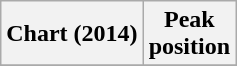<table class="wikitable plainrowheaders"  style="text-align:center">
<tr>
<th scope="col">Chart (2014)</th>
<th scope="col">Peak<br>position</th>
</tr>
<tr>
</tr>
</table>
